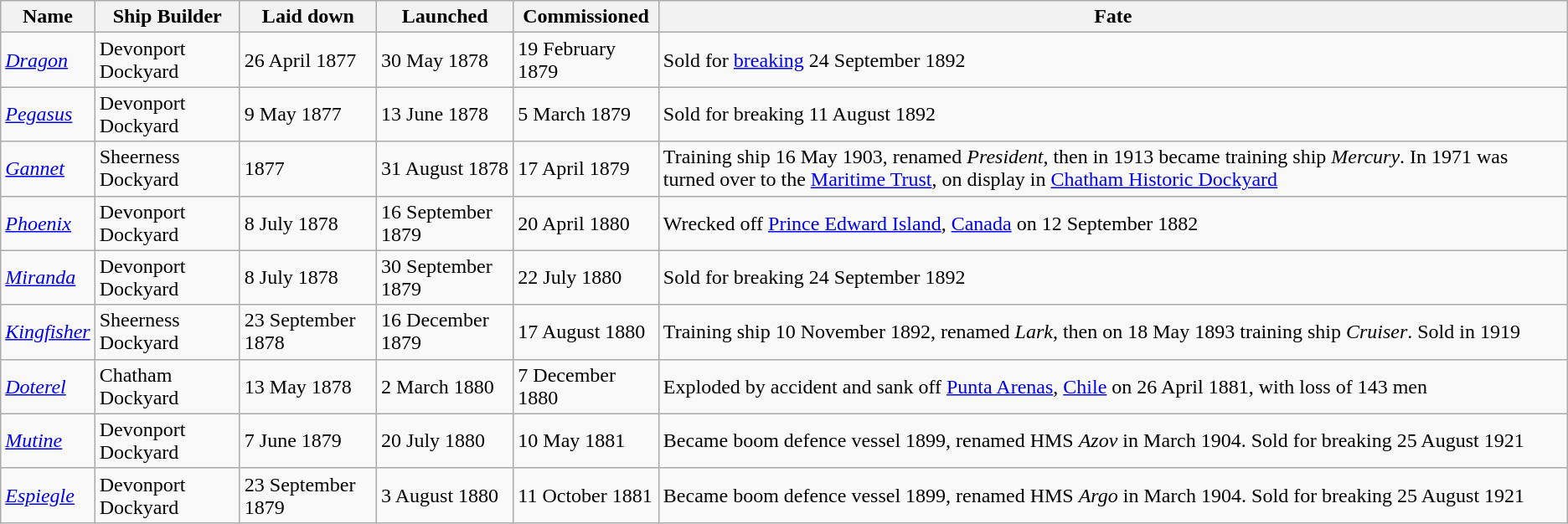<table class="wikitable" style="text-align:left">
<tr>
<th>Name</th>
<th>Ship Builder</th>
<th>Laid down</th>
<th>Launched</th>
<th>Commissioned</th>
<th>Fate</th>
</tr>
<tr>
<td><a href='#'><em>Dragon</em></a></td>
<td>Devonport Dockyard</td>
<td>26 April 1877</td>
<td>30 May 1878</td>
<td>19 February 1879</td>
<td>Sold for <a href='#'>breaking</a> 24 September 1892</td>
</tr>
<tr>
<td><a href='#'><em>Pegasus</em></a></td>
<td>Devonport Dockyard</td>
<td>9 May 1877</td>
<td>13 June 1878</td>
<td>5 March 1879</td>
<td>Sold for breaking 11 August 1892</td>
</tr>
<tr>
<td><a href='#'><em>Gannet</em></a></td>
<td>Sheerness Dockyard</td>
<td>1877</td>
<td>31 August 1878</td>
<td>17 April 1879</td>
<td>Training ship 16 May 1903, renamed <em>President</em>, then in 1913 became training ship <em>Mercury</em>. In 1971 was turned over to the <a href='#'>Maritime Trust</a>, on display in <a href='#'>Chatham Historic Dockyard</a></td>
</tr>
<tr>
<td><a href='#'><em>Phoenix</em></a></td>
<td>Devonport Dockyard</td>
<td>8 July 1878</td>
<td>16 September 1879</td>
<td>20 April 1880</td>
<td>Wrecked off <a href='#'>Prince Edward Island</a>, <a href='#'>Canada</a> on 12 September 1882</td>
</tr>
<tr>
<td><a href='#'><em>Miranda</em></a></td>
<td>Devonport Dockyard</td>
<td>8 July 1878</td>
<td>30 September 1879</td>
<td>22 July 1880</td>
<td>Sold for breaking 24 September 1892</td>
</tr>
<tr>
<td><a href='#'><em>Kingfisher</em></a></td>
<td>Sheerness Dockyard</td>
<td>23 September 1878</td>
<td>16 December 1879</td>
<td>17 August 1880</td>
<td>Training ship 10 November 1892, renamed <em>Lark</em>, then on 18 May 1893 training ship <em>Cruiser</em>. Sold in 1919</td>
</tr>
<tr>
<td><a href='#'><em>Doterel</em></a></td>
<td>Chatham Dockyard</td>
<td>13 May 1878</td>
<td>2 March 1880</td>
<td>7 December 1880</td>
<td>Exploded by accident and sank off <a href='#'>Punta Arenas</a>, <a href='#'>Chile</a> on 26 April 1881, with loss of 143 men</td>
</tr>
<tr>
<td><a href='#'><em>Mutine</em></a></td>
<td>Devonport Dockyard</td>
<td>7 June 1879</td>
<td>20 July 1880</td>
<td>10 May 1881</td>
<td>Became boom defence vessel 1899, renamed HMS <em>Azov</em> in March 1904. Sold for breaking 25 August 1921</td>
</tr>
<tr>
<td><a href='#'><em>Espiegle</em></a></td>
<td>Devonport Dockyard</td>
<td>23 September 1879</td>
<td>3 August 1880</td>
<td>11 October 1881</td>
<td>Became boom defence vessel 1899, renamed HMS <em>Argo</em> in March 1904. Sold for breaking 25 August 1921</td>
</tr>
</table>
